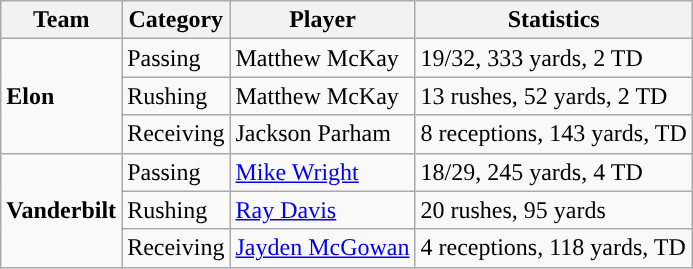<table class="wikitable" style="float: right;">
<tr>
<th>Team</th>
<th>Category</th>
<th>Player</th>
<th>Statistics</th>
</tr>
<tr>
<td rowspan=3><strong>Elon</strong></td>
<td>Passing</td>
<td>Matthew McKay</td>
<td>19/32, 333 yards, 2 TD</td>
</tr>
<tr>
<td>Rushing</td>
<td>Matthew McKay</td>
<td>13 rushes, 52 yards, 2 TD</td>
</tr>
<tr>
<td>Receiving</td>
<td>Jackson Parham</td>
<td>8 receptions, 143 yards, TD</td>
</tr>
<tr>
<td rowspan=3><strong>Vanderbilt</strong></td>
<td>Passing</td>
<td><a href='#'>Mike Wright</a></td>
<td>18/29, 245 yards, 4 TD</td>
</tr>
<tr>
<td>Rushing</td>
<td><a href='#'>Ray Davis</a></td>
<td>20 rushes, 95 yards</td>
</tr>
<tr>
<td>Receiving</td>
<td><a href='#'>Jayden McGowan</a></td>
<td>4 receptions, 118 yards, TD</td>
</tr>
</table>
